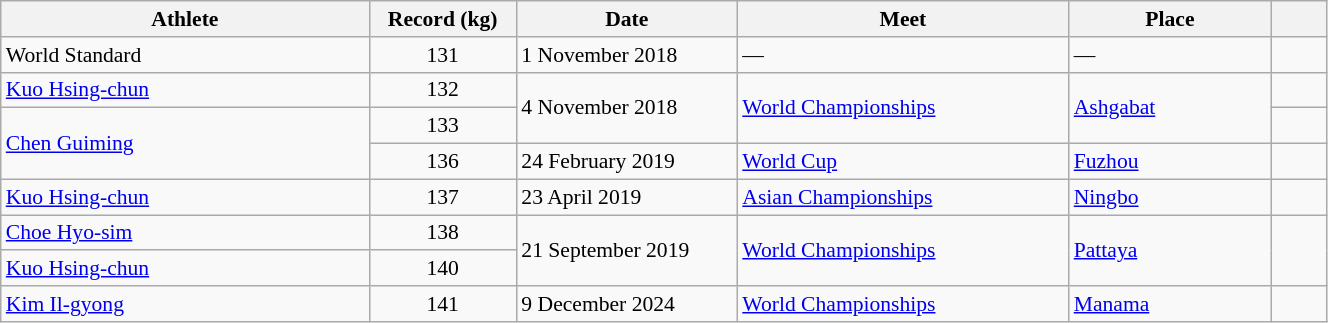<table class="wikitable" style="font-size:90%; width: 70%;">
<tr>
<th width=20%>Athlete</th>
<th width=8%>Record (kg)</th>
<th width=12%>Date</th>
<th width=18%>Meet</th>
<th width=11%>Place</th>
<th width=3%></th>
</tr>
<tr>
<td>World Standard</td>
<td align=center>131</td>
<td>1 November 2018</td>
<td>—</td>
<td>—</td>
<td></td>
</tr>
<tr>
<td> <a href='#'>Kuo Hsing-chun</a></td>
<td align=center>132</td>
<td rowspan=2>4 November 2018</td>
<td rowspan=2><a href='#'>World Championships</a></td>
<td rowspan=2><a href='#'>Ashgabat</a></td>
<td></td>
</tr>
<tr>
<td rowspan=2> <a href='#'>Chen Guiming</a></td>
<td align=center>133</td>
<td></td>
</tr>
<tr>
<td align=center>136</td>
<td>24 February 2019</td>
<td><a href='#'>World Cup</a></td>
<td><a href='#'>Fuzhou</a></td>
<td></td>
</tr>
<tr>
<td> <a href='#'>Kuo Hsing-chun</a></td>
<td align=center>137</td>
<td>23 April 2019</td>
<td><a href='#'>Asian Championships</a></td>
<td><a href='#'>Ningbo</a></td>
<td></td>
</tr>
<tr>
<td> <a href='#'>Choe Hyo-sim</a></td>
<td align=center>138</td>
<td rowspan=2>21 September 2019</td>
<td rowspan=2><a href='#'>World Championships</a></td>
<td rowspan=2><a href='#'>Pattaya</a></td>
<td rowspan="2"></td>
</tr>
<tr>
<td> <a href='#'>Kuo Hsing-chun</a></td>
<td align=center>140</td>
</tr>
<tr>
<td> <a href='#'>Kim Il-gyong</a></td>
<td align=center>141</td>
<td>9 December 2024</td>
<td><a href='#'>World Championships</a></td>
<td><a href='#'>Manama</a></td>
<td></td>
</tr>
</table>
